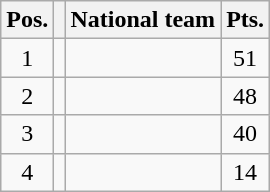<table class=wikitable>
<tr>
<th>Pos.</th>
<th></th>
<th>National team</th>
<th>Pts.</th>
</tr>
<tr align=center>
<td>1</td>
<td></td>
<td align=left></td>
<td>51</td>
</tr>
<tr align=center>
<td>2</td>
<td></td>
<td align=left></td>
<td>48</td>
</tr>
<tr align=center>
<td>3</td>
<td></td>
<td align=left></td>
<td>40</td>
</tr>
<tr align=center>
<td>4</td>
<td></td>
<td align=left></td>
<td>14</td>
</tr>
</table>
